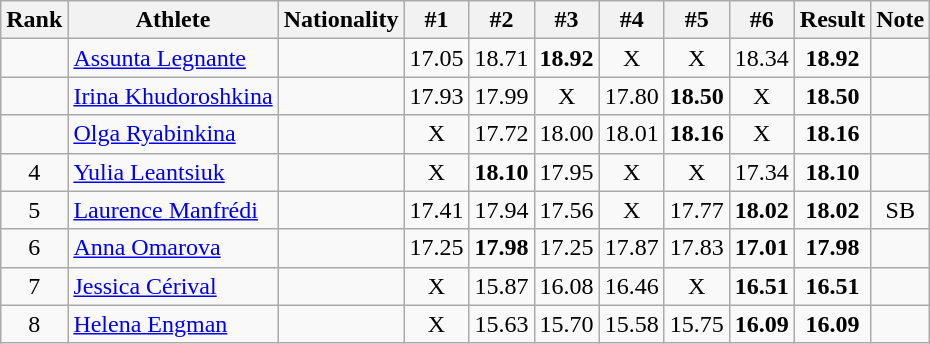<table class="wikitable" style="text-align:center">
<tr>
<th>Rank</th>
<th>Athlete</th>
<th>Nationality</th>
<th>#1</th>
<th>#2</th>
<th>#3</th>
<th>#4</th>
<th>#5</th>
<th>#6</th>
<th>Result</th>
<th>Note</th>
</tr>
<tr>
<td></td>
<td align=left><a href='#'>Assunta Legnante</a></td>
<td align=left></td>
<td>17.05</td>
<td>18.71</td>
<td><strong>18.92</strong></td>
<td>X</td>
<td>X</td>
<td>18.34</td>
<td><strong>18.92</strong></td>
<td></td>
</tr>
<tr>
<td></td>
<td align=left><a href='#'>Irina Khudoroshkina</a></td>
<td align=left></td>
<td>17.93</td>
<td>17.99</td>
<td>X</td>
<td>17.80</td>
<td><strong>18.50</strong></td>
<td>X</td>
<td><strong>18.50</strong></td>
<td></td>
</tr>
<tr>
<td></td>
<td align=left><a href='#'>Olga Ryabinkina</a></td>
<td align=left></td>
<td>X</td>
<td>17.72</td>
<td>18.00</td>
<td>18.01</td>
<td><strong>18.16</strong></td>
<td>X</td>
<td><strong>18.16</strong></td>
<td></td>
</tr>
<tr>
<td>4</td>
<td align=left><a href='#'>Yulia Leantsiuk</a></td>
<td align=left></td>
<td>X</td>
<td><strong>18.10</strong></td>
<td>17.95</td>
<td>X</td>
<td>X</td>
<td>17.34</td>
<td><strong>18.10</strong></td>
<td></td>
</tr>
<tr>
<td>5</td>
<td align=left><a href='#'>Laurence Manfrédi</a></td>
<td align=left></td>
<td>17.41</td>
<td>17.94</td>
<td>17.56</td>
<td>X</td>
<td>17.77</td>
<td><strong>18.02</strong></td>
<td><strong>18.02</strong></td>
<td>SB</td>
</tr>
<tr>
<td>6</td>
<td align=left><a href='#'>Anna Omarova</a></td>
<td align=left></td>
<td>17.25</td>
<td><strong>17.98</strong></td>
<td>17.25</td>
<td>17.87</td>
<td>17.83</td>
<td><strong>17.01</strong></td>
<td><strong>17.98</strong></td>
<td></td>
</tr>
<tr>
<td>7</td>
<td align=left><a href='#'>Jessica Cérival</a></td>
<td align=left></td>
<td>X</td>
<td>15.87</td>
<td>16.08</td>
<td>16.46</td>
<td>X</td>
<td><strong>16.51</strong></td>
<td><strong>16.51</strong></td>
<td></td>
</tr>
<tr>
<td>8</td>
<td align=left><a href='#'>Helena Engman</a></td>
<td align=left></td>
<td>X</td>
<td>15.63</td>
<td>15.70</td>
<td>15.58</td>
<td>15.75</td>
<td><strong>16.09</strong></td>
<td><strong>16.09</strong></td>
<td></td>
</tr>
</table>
